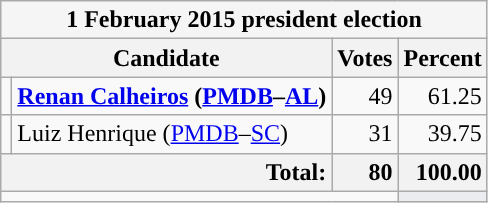<table class="wikitable">
<tr>
<th colspan=5 style="background:#F5F5F5">1 February 2015 president election</th>
</tr>
<tr>
<th colspan=2>Candidate</th>
<th>Votes</th>
<th>Percent</th>
</tr>
<tr>
<td style="background-color:"></td>
<td><strong><a href='#'>Renan Calheiros</a> (<a href='#'>PMDB</a>–<a href='#'>AL</a>)</strong> </td>
<td style="text-align:right">49</td>
<td style="text-align:right">61.25</td>
</tr>
<tr>
<td style="background-color:"></td>
<td>Luiz Henrique (<a href='#'>PMDB</a>–<a href='#'>SC</a>)</td>
<td style="text-align:right">31</td>
<td style="text-align:right">39.75</td>
</tr>
<tr>
<th colspan=2 style="text-align:right">Total:</th>
<th style="text-align:right">80</th>
<th style="text-align:right">100.00</th>
</tr>
<tr>
<td colspan=3></td>
<td style="background:#EBECF0" rowspan=2></td>
</tr>
</table>
